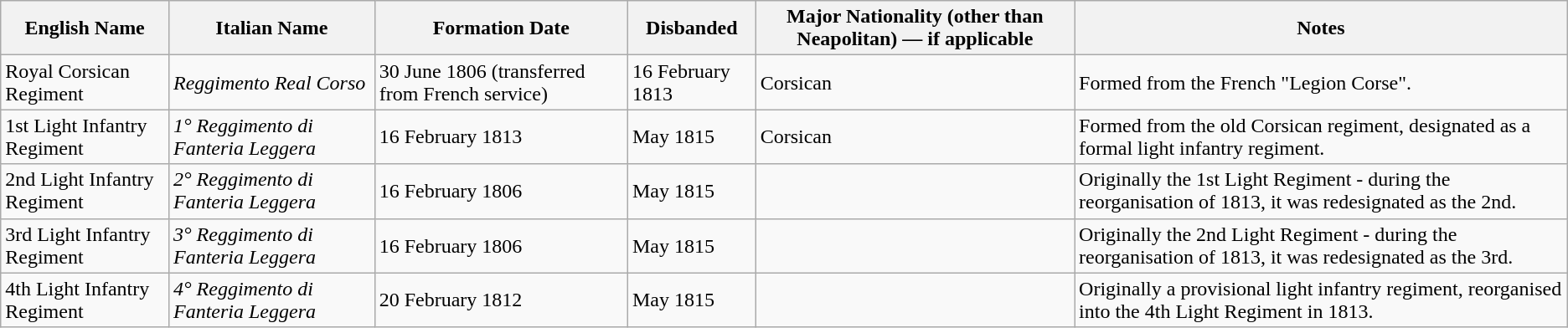<table class="wikitable sortable">
<tr>
<th>English Name</th>
<th>Italian Name</th>
<th>Formation Date</th>
<th>Disbanded</th>
<th>Major Nationality (other than Neapolitan) — if applicable</th>
<th>Notes</th>
</tr>
<tr>
<td>Royal Corsican Regiment</td>
<td><em>Reggimento Real Corso</em></td>
<td>30 June 1806 (transferred from French service)</td>
<td>16 February 1813</td>
<td>Corsican</td>
<td>Formed from the French "Legion Corse".</td>
</tr>
<tr>
<td>1st Light Infantry Regiment</td>
<td><em>1° Reggimento di Fanteria Leggera</em></td>
<td>16 February 1813</td>
<td>May 1815</td>
<td>Corsican</td>
<td>Formed from the old Corsican regiment, designated as a formal light infantry regiment.</td>
</tr>
<tr>
<td>2nd Light Infantry Regiment</td>
<td><em>2° Reggimento di Fanteria Leggera</em></td>
<td>16 February 1806</td>
<td>May 1815</td>
<td></td>
<td>Originally the 1st Light Regiment - during the reorganisation of 1813, it was redesignated as the 2nd.</td>
</tr>
<tr>
<td>3rd Light Infantry Regiment</td>
<td><em>3° Reggimento di Fanteria Leggera</em></td>
<td>16 February 1806</td>
<td>May 1815</td>
<td></td>
<td>Originally the 2nd Light Regiment - during the reorganisation of 1813, it was redesignated as the 3rd.</td>
</tr>
<tr>
<td>4th Light Infantry Regiment</td>
<td><em>4° Reggimento di Fanteria Leggera</em></td>
<td>20 February 1812</td>
<td>May 1815</td>
<td></td>
<td>Originally a provisional light infantry regiment, reorganised into the 4th Light Regiment in 1813.</td>
</tr>
</table>
